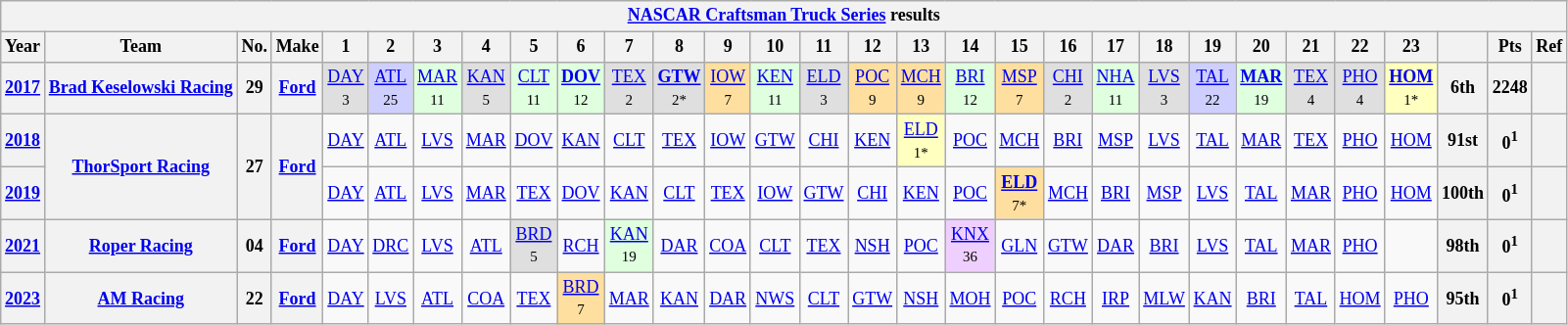<table class="wikitable" style="text-align:center; font-size:75%">
<tr>
<th colspan=30><a href='#'>NASCAR Craftsman Truck Series</a> results</th>
</tr>
<tr>
<th>Year</th>
<th>Team</th>
<th>No.</th>
<th>Make</th>
<th>1</th>
<th>2</th>
<th>3</th>
<th>4</th>
<th>5</th>
<th>6</th>
<th>7</th>
<th>8</th>
<th>9</th>
<th>10</th>
<th>11</th>
<th>12</th>
<th>13</th>
<th>14</th>
<th>15</th>
<th>16</th>
<th>17</th>
<th>18</th>
<th>19</th>
<th>20</th>
<th>21</th>
<th>22</th>
<th>23</th>
<th></th>
<th>Pts</th>
<th>Ref</th>
</tr>
<tr>
<th><a href='#'>2017</a></th>
<th><a href='#'>Brad Keselowski Racing</a></th>
<th>29</th>
<th><a href='#'>Ford</a></th>
<td style="background:#DFDFDF;"><a href='#'>DAY</a><br><small>3</small></td>
<td style="background:#CFCFFF;"><a href='#'>ATL</a><br><small>25</small></td>
<td style="background:#DFFFDF;"><a href='#'>MAR</a><br><small>11</small></td>
<td style="background:#DFDFDF;"><a href='#'>KAN</a><br><small>5</small></td>
<td style="background:#DFFFDF;"><a href='#'>CLT</a><br><small>11</small></td>
<td style="background:#DFFFDF;"><strong><a href='#'>DOV</a></strong><br><small>12</small></td>
<td style="background:#DFDFDF;"><a href='#'>TEX</a><br><small>2</small></td>
<td style="background:#DFDFDF;"><strong><a href='#'>GTW</a></strong><br><small>2*</small></td>
<td style="background:#FFDF9F;"><a href='#'>IOW</a><br><small>7</small></td>
<td style="background:#DFFFDF;"><a href='#'>KEN</a><br><small>11</small></td>
<td style="background:#DFDFDF;"><a href='#'>ELD</a><br><small>3</small></td>
<td style="background:#FFDF9F;"><a href='#'>POC</a><br><small>9</small></td>
<td style="background:#FFDF9F;"><a href='#'>MCH</a><br><small>9</small></td>
<td style="background:#DFFFDF;"><a href='#'>BRI</a><br><small>12</small></td>
<td style="background:#FFDF9F;"><a href='#'>MSP</a><br><small>7</small></td>
<td style="background:#DFDFDF;"><a href='#'>CHI</a><br><small>2</small></td>
<td style="background:#DFFFDF;"><a href='#'>NHA</a><br><small>11</small></td>
<td style="background:#DFDFDF;"><a href='#'>LVS</a><br><small>3</small></td>
<td style="background:#CFCFFF;"><a href='#'>TAL</a><br><small>22</small></td>
<td style="background:#DFFFDF;"><strong><a href='#'>MAR</a></strong><br><small>19</small></td>
<td style="background:#DFDFDF;"><a href='#'>TEX</a><br><small>4</small></td>
<td style="background:#DFDFDF;"><a href='#'>PHO</a><br><small>4</small></td>
<td style="background:#FFFFBF;"><strong><a href='#'>HOM</a></strong><br><small>1*</small></td>
<th>6th</th>
<th>2248</th>
<th></th>
</tr>
<tr>
<th><a href='#'>2018</a></th>
<th rowspan=2><a href='#'>ThorSport Racing</a></th>
<th rowspan=2>27</th>
<th rowspan=2><a href='#'>Ford</a></th>
<td><a href='#'>DAY</a></td>
<td><a href='#'>ATL</a></td>
<td><a href='#'>LVS</a></td>
<td><a href='#'>MAR</a></td>
<td><a href='#'>DOV</a></td>
<td><a href='#'>KAN</a></td>
<td><a href='#'>CLT</a></td>
<td><a href='#'>TEX</a></td>
<td><a href='#'>IOW</a></td>
<td><a href='#'>GTW</a></td>
<td><a href='#'>CHI</a></td>
<td><a href='#'>KEN</a></td>
<td style="background:#FFFFBF;"><a href='#'>ELD</a><br><small>1*</small></td>
<td><a href='#'>POC</a></td>
<td><a href='#'>MCH</a></td>
<td><a href='#'>BRI</a></td>
<td><a href='#'>MSP</a></td>
<td><a href='#'>LVS</a></td>
<td><a href='#'>TAL</a></td>
<td><a href='#'>MAR</a></td>
<td><a href='#'>TEX</a></td>
<td><a href='#'>PHO</a></td>
<td><a href='#'>HOM</a></td>
<th>91st</th>
<th>0<sup>1</sup></th>
<th></th>
</tr>
<tr>
<th><a href='#'>2019</a></th>
<td><a href='#'>DAY</a></td>
<td><a href='#'>ATL</a></td>
<td><a href='#'>LVS</a></td>
<td><a href='#'>MAR</a></td>
<td><a href='#'>TEX</a></td>
<td><a href='#'>DOV</a></td>
<td><a href='#'>KAN</a></td>
<td><a href='#'>CLT</a></td>
<td><a href='#'>TEX</a></td>
<td><a href='#'>IOW</a></td>
<td><a href='#'>GTW</a></td>
<td><a href='#'>CHI</a></td>
<td><a href='#'>KEN</a></td>
<td><a href='#'>POC</a></td>
<td style="background:#FFDF9F;"><strong><a href='#'>ELD</a></strong><br><small>7*</small></td>
<td><a href='#'>MCH</a></td>
<td><a href='#'>BRI</a></td>
<td><a href='#'>MSP</a></td>
<td><a href='#'>LVS</a></td>
<td><a href='#'>TAL</a></td>
<td><a href='#'>MAR</a></td>
<td><a href='#'>PHO</a></td>
<td><a href='#'>HOM</a></td>
<th>100th</th>
<th>0<sup>1</sup></th>
<th></th>
</tr>
<tr>
<th><a href='#'>2021</a></th>
<th><a href='#'>Roper Racing</a></th>
<th>04</th>
<th><a href='#'>Ford</a></th>
<td><a href='#'>DAY</a></td>
<td><a href='#'>DRC</a></td>
<td><a href='#'>LVS</a></td>
<td><a href='#'>ATL</a></td>
<td style="background:#DFDFDF;"><a href='#'>BRD</a><br><small>5</small></td>
<td><a href='#'>RCH</a></td>
<td style="background:#DFFFDF;"><a href='#'>KAN</a><br><small>19</small></td>
<td><a href='#'>DAR</a></td>
<td><a href='#'>COA</a></td>
<td><a href='#'>CLT</a></td>
<td><a href='#'>TEX</a></td>
<td><a href='#'>NSH</a></td>
<td><a href='#'>POC</a></td>
<td style="background:#EFCFFF;"><a href='#'>KNX</a><br><small>36</small></td>
<td><a href='#'>GLN</a></td>
<td><a href='#'>GTW</a></td>
<td><a href='#'>DAR</a></td>
<td><a href='#'>BRI</a></td>
<td><a href='#'>LVS</a></td>
<td><a href='#'>TAL</a></td>
<td><a href='#'>MAR</a></td>
<td><a href='#'>PHO</a></td>
<td></td>
<th>98th</th>
<th>0<sup>1</sup></th>
<th></th>
</tr>
<tr>
<th><a href='#'>2023</a></th>
<th><a href='#'>AM Racing</a></th>
<th>22</th>
<th><a href='#'>Ford</a></th>
<td><a href='#'>DAY</a></td>
<td><a href='#'>LVS</a></td>
<td><a href='#'>ATL</a></td>
<td><a href='#'>COA</a></td>
<td><a href='#'>TEX</a></td>
<td style="background:#FFDF9F;"><a href='#'>BRD</a><br><small>7</small></td>
<td><a href='#'>MAR</a></td>
<td><a href='#'>KAN</a></td>
<td><a href='#'>DAR</a></td>
<td><a href='#'>NWS</a></td>
<td><a href='#'>CLT</a></td>
<td><a href='#'>GTW</a></td>
<td><a href='#'>NSH</a></td>
<td><a href='#'>MOH</a></td>
<td><a href='#'>POC</a></td>
<td><a href='#'>RCH</a></td>
<td><a href='#'>IRP</a></td>
<td><a href='#'>MLW</a></td>
<td><a href='#'>KAN</a></td>
<td><a href='#'>BRI</a></td>
<td><a href='#'>TAL</a></td>
<td><a href='#'>HOM</a></td>
<td><a href='#'>PHO</a></td>
<th>95th</th>
<th>0<sup>1</sup></th>
<th></th>
</tr>
</table>
